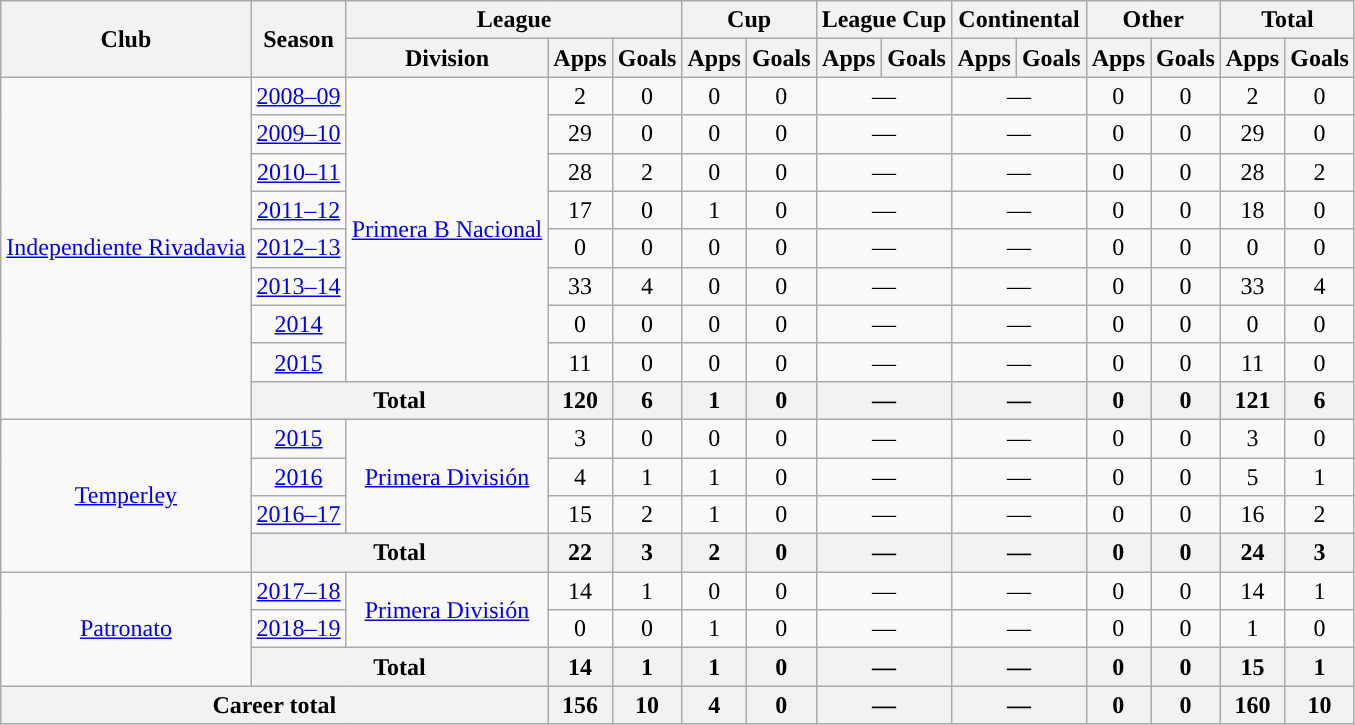<table class="wikitable" style="text-align:center">
<tr>
<th rowspan="2">Club</th>
<th rowspan="2">Season</th>
<th colspan="3">League</th>
<th colspan="2">Cup</th>
<th colspan="2">League Cup</th>
<th colspan="2">Continental</th>
<th colspan="2">Other</th>
<th colspan="2">Total</th>
</tr>
<tr>
<th>Division</th>
<th>Apps</th>
<th>Goals</th>
<th>Apps</th>
<th>Goals</th>
<th>Apps</th>
<th>Goals</th>
<th>Apps</th>
<th>Goals</th>
<th>Apps</th>
<th>Goals</th>
<th>Apps</th>
<th>Goals</th>
</tr>
<tr>
<td rowspan="9"><a href='#'>Independiente Rivadavia</a></td>
<td><a href='#'>2008–09</a></td>
<td rowspan="8"><a href='#'>Primera B Nacional</a></td>
<td>2</td>
<td>0</td>
<td>0</td>
<td>0</td>
<td colspan="2">—</td>
<td colspan="2">—</td>
<td>0</td>
<td>0</td>
<td>2</td>
<td>0</td>
</tr>
<tr>
<td><a href='#'>2009–10</a></td>
<td>29</td>
<td>0</td>
<td>0</td>
<td>0</td>
<td colspan="2">—</td>
<td colspan="2">—</td>
<td>0</td>
<td>0</td>
<td>29</td>
<td>0</td>
</tr>
<tr>
<td><a href='#'>2010–11</a></td>
<td>28</td>
<td>2</td>
<td>0</td>
<td>0</td>
<td colspan="2">—</td>
<td colspan="2">—</td>
<td>0</td>
<td>0</td>
<td>28</td>
<td>2</td>
</tr>
<tr>
<td><a href='#'>2011–12</a></td>
<td>17</td>
<td>0</td>
<td>1</td>
<td>0</td>
<td colspan="2">—</td>
<td colspan="2">—</td>
<td>0</td>
<td>0</td>
<td>18</td>
<td>0</td>
</tr>
<tr>
<td><a href='#'>2012–13</a></td>
<td>0</td>
<td>0</td>
<td>0</td>
<td>0</td>
<td colspan="2">—</td>
<td colspan="2">—</td>
<td>0</td>
<td>0</td>
<td>0</td>
<td>0</td>
</tr>
<tr>
<td><a href='#'>2013–14</a></td>
<td>33</td>
<td>4</td>
<td>0</td>
<td>0</td>
<td colspan="2">—</td>
<td colspan="2">—</td>
<td>0</td>
<td>0</td>
<td>33</td>
<td>4</td>
</tr>
<tr>
<td><a href='#'>2014</a></td>
<td>0</td>
<td>0</td>
<td>0</td>
<td>0</td>
<td colspan="2">—</td>
<td colspan="2">—</td>
<td>0</td>
<td>0</td>
<td>0</td>
<td>0</td>
</tr>
<tr>
<td><a href='#'>2015</a></td>
<td>11</td>
<td>0</td>
<td>0</td>
<td>0</td>
<td colspan="2">—</td>
<td colspan="2">—</td>
<td>0</td>
<td>0</td>
<td>11</td>
<td>0</td>
</tr>
<tr>
<th colspan="2">Total</th>
<th>120</th>
<th>6</th>
<th>1</th>
<th>0</th>
<th colspan="2">—</th>
<th colspan="2">—</th>
<th>0</th>
<th>0</th>
<th>121</th>
<th>6</th>
</tr>
<tr>
<td rowspan="4"><a href='#'>Temperley</a></td>
<td><a href='#'>2015</a></td>
<td rowspan="3"><a href='#'>Primera División</a></td>
<td>3</td>
<td>0</td>
<td>0</td>
<td>0</td>
<td colspan="2">—</td>
<td colspan="2">—</td>
<td>0</td>
<td>0</td>
<td>3</td>
<td>0</td>
</tr>
<tr>
<td><a href='#'>2016</a></td>
<td>4</td>
<td>1</td>
<td>1</td>
<td>0</td>
<td colspan="2">—</td>
<td colspan="2">—</td>
<td>0</td>
<td>0</td>
<td>5</td>
<td>1</td>
</tr>
<tr>
<td><a href='#'>2016–17</a></td>
<td>15</td>
<td>2</td>
<td>1</td>
<td>0</td>
<td colspan="2">—</td>
<td colspan="2">—</td>
<td>0</td>
<td>0</td>
<td>16</td>
<td>2</td>
</tr>
<tr>
<th colspan="2">Total</th>
<th>22</th>
<th>3</th>
<th>2</th>
<th>0</th>
<th colspan="2">—</th>
<th colspan="2">—</th>
<th>0</th>
<th>0</th>
<th>24</th>
<th>3</th>
</tr>
<tr>
<td rowspan="3"><a href='#'>Patronato</a></td>
<td><a href='#'>2017–18</a></td>
<td rowspan="2"><a href='#'>Primera División</a></td>
<td>14</td>
<td>1</td>
<td>0</td>
<td>0</td>
<td colspan="2">—</td>
<td colspan="2">—</td>
<td>0</td>
<td>0</td>
<td>14</td>
<td>1</td>
</tr>
<tr>
<td><a href='#'>2018–19</a></td>
<td>0</td>
<td>0</td>
<td>1</td>
<td>0</td>
<td colspan="2">—</td>
<td colspan="2">—</td>
<td>0</td>
<td>0</td>
<td>1</td>
<td>0</td>
</tr>
<tr>
<th colspan="2">Total</th>
<th>14</th>
<th>1</th>
<th>1</th>
<th>0</th>
<th colspan="2">—</th>
<th colspan="2">—</th>
<th>0</th>
<th>0</th>
<th>15</th>
<th>1</th>
</tr>
<tr>
<th colspan="3">Career total</th>
<th>156</th>
<th>10</th>
<th>4</th>
<th>0</th>
<th colspan="2">—</th>
<th colspan="2">—</th>
<th>0</th>
<th>0</th>
<th>160</th>
<th>10</th>
</tr>
</table>
